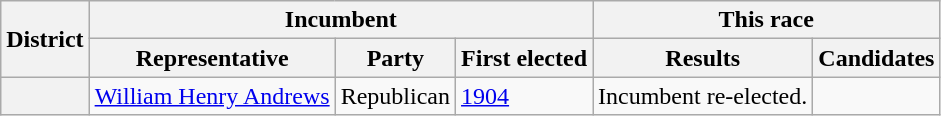<table class=wikitable>
<tr>
<th rowspan=2>District</th>
<th colspan=3>Incumbent</th>
<th colspan=2>This race</th>
</tr>
<tr>
<th>Representative</th>
<th>Party</th>
<th>First elected</th>
<th>Results</th>
<th>Candidates</th>
</tr>
<tr>
<th></th>
<td><a href='#'>William Henry Andrews</a></td>
<td>Republican</td>
<td><a href='#'>1904</a></td>
<td>Incumbent re-elected.</td>
<td nowrap></td>
</tr>
</table>
